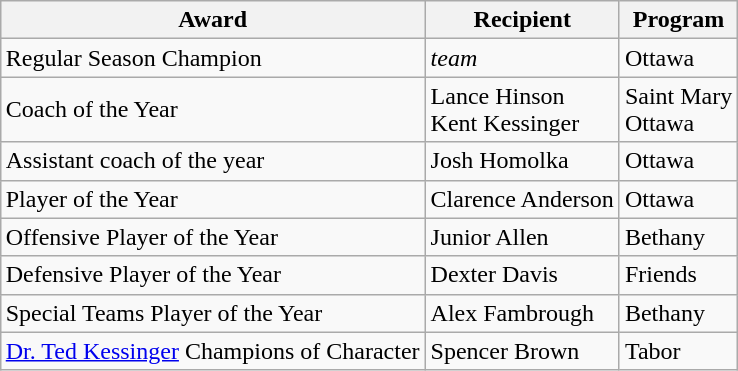<table class="wikitable" style="margin:1em auto;">
<tr>
<th>Award</th>
<th>Recipient</th>
<th>Program</th>
</tr>
<tr>
<td>Regular Season Champion</td>
<td><em>team<strong></td>
<td>Ottawa</td>
</tr>
<tr>
<td>Coach of the Year</td>
<td>Lance Hinson<br>Kent Kessinger</td>
<td>Saint Mary<br>Ottawa</td>
</tr>
<tr>
<td>Assistant coach of the year</td>
<td>Josh Homolka</td>
<td>Ottawa</td>
</tr>
<tr>
<td>Player of the Year</td>
<td>Clarence Anderson</td>
<td>Ottawa</td>
</tr>
<tr>
<td>Offensive Player of the Year</td>
<td>Junior Allen</td>
<td>Bethany</td>
</tr>
<tr>
<td>Defensive Player of the Year</td>
<td>Dexter Davis</td>
<td>Friends</td>
</tr>
<tr>
<td>Special Teams Player of the Year</td>
<td>Alex Fambrough</td>
<td>Bethany</td>
</tr>
<tr>
<td><a href='#'>Dr. Ted Kessinger</a> Champions of Character</td>
<td>Spencer Brown</td>
<td>Tabor</td>
</tr>
</table>
